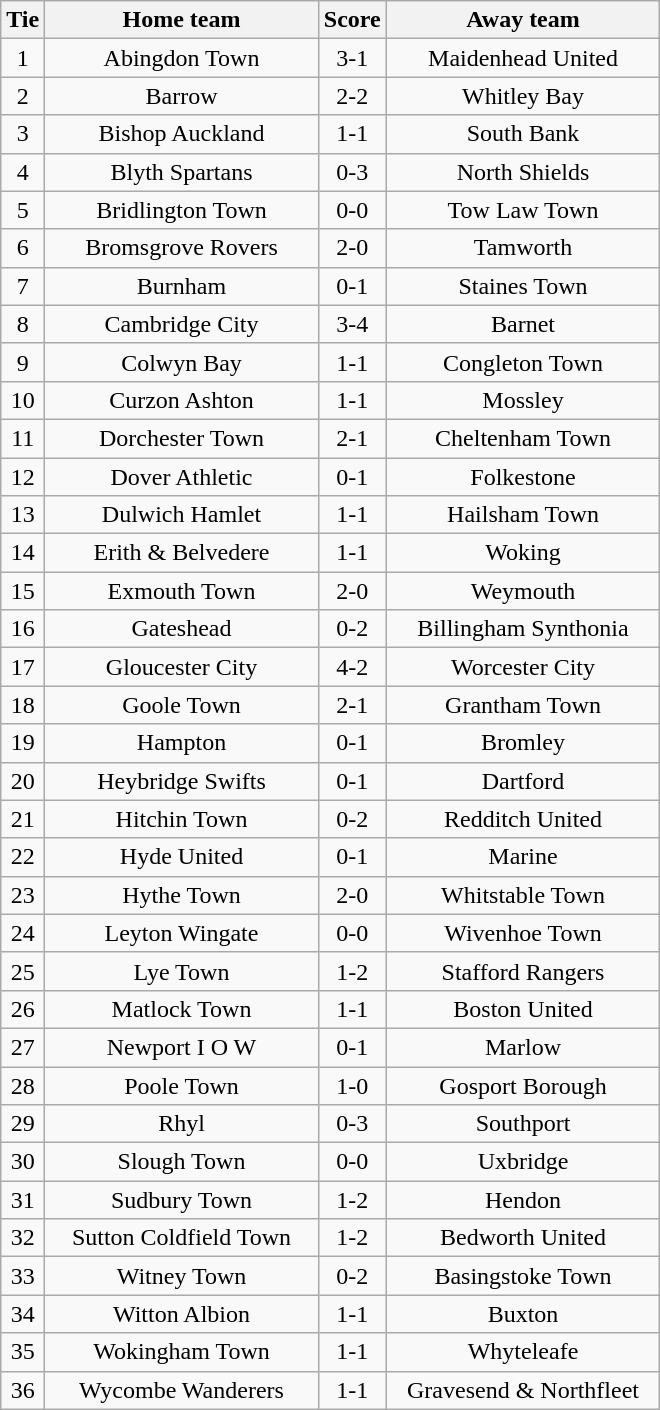<table class="wikitable" style="text-align:center;">
<tr>
<th width=20>Tie</th>
<th width=175>Home team</th>
<th width=20>Score</th>
<th width=175>Away team</th>
</tr>
<tr>
<td>1</td>
<td>Abingdon Town</td>
<td>3-1</td>
<td>Maidenhead United</td>
</tr>
<tr>
<td>2</td>
<td>Barrow</td>
<td>2-2</td>
<td>Whitley Bay</td>
</tr>
<tr>
<td>3</td>
<td>Bishop Auckland</td>
<td>1-1</td>
<td>South Bank</td>
</tr>
<tr>
<td>4</td>
<td>Blyth Spartans</td>
<td>0-3</td>
<td>North Shields</td>
</tr>
<tr>
<td>5</td>
<td>Bridlington Town</td>
<td>0-0</td>
<td>Tow Law Town</td>
</tr>
<tr>
<td>6</td>
<td>Bromsgrove Rovers</td>
<td>2-0</td>
<td>Tamworth</td>
</tr>
<tr>
<td>7</td>
<td>Burnham</td>
<td>0-1</td>
<td>Staines Town</td>
</tr>
<tr>
<td>8</td>
<td>Cambridge City</td>
<td>3-4</td>
<td>Barnet</td>
</tr>
<tr>
<td>9</td>
<td>Colwyn Bay</td>
<td>1-1</td>
<td>Congleton Town</td>
</tr>
<tr>
<td>10</td>
<td>Curzon Ashton</td>
<td>1-1</td>
<td>Mossley</td>
</tr>
<tr>
<td>11</td>
<td>Dorchester Town</td>
<td>2-1</td>
<td>Cheltenham Town</td>
</tr>
<tr>
<td>12</td>
<td>Dover Athletic</td>
<td>0-1</td>
<td>Folkestone</td>
</tr>
<tr>
<td>13</td>
<td>Dulwich Hamlet</td>
<td>1-1</td>
<td>Hailsham Town</td>
</tr>
<tr>
<td>14</td>
<td>Erith & Belvedere</td>
<td>1-1</td>
<td>Woking</td>
</tr>
<tr>
<td>15</td>
<td>Exmouth Town</td>
<td>2-0</td>
<td>Weymouth</td>
</tr>
<tr>
<td>16</td>
<td>Gateshead</td>
<td>0-2</td>
<td>Billingham Synthonia</td>
</tr>
<tr>
<td>17</td>
<td>Gloucester City</td>
<td>4-2</td>
<td>Worcester City</td>
</tr>
<tr>
<td>18</td>
<td>Goole Town</td>
<td>2-1</td>
<td>Grantham Town</td>
</tr>
<tr>
<td>19</td>
<td>Hampton</td>
<td>0-1</td>
<td>Bromley</td>
</tr>
<tr>
<td>20</td>
<td>Heybridge Swifts</td>
<td>0-1</td>
<td>Dartford</td>
</tr>
<tr>
<td>21</td>
<td>Hitchin Town</td>
<td>0-2</td>
<td>Redditch United</td>
</tr>
<tr>
<td>22</td>
<td>Hyde United</td>
<td>0-1</td>
<td>Marine</td>
</tr>
<tr>
<td>23</td>
<td>Hythe Town</td>
<td>2-0</td>
<td>Whitstable Town</td>
</tr>
<tr>
<td>24</td>
<td>Leyton Wingate</td>
<td>0-0</td>
<td>Wivenhoe Town</td>
</tr>
<tr>
<td>25</td>
<td>Lye Town</td>
<td>1-2</td>
<td>Stafford Rangers</td>
</tr>
<tr>
<td>26</td>
<td>Matlock Town</td>
<td>1-1</td>
<td>Boston United</td>
</tr>
<tr>
<td>27</td>
<td>Newport I O W</td>
<td>0-1</td>
<td>Marlow</td>
</tr>
<tr>
<td>28</td>
<td>Poole Town</td>
<td>1-0</td>
<td>Gosport Borough</td>
</tr>
<tr>
<td>29</td>
<td>Rhyl</td>
<td>0-3</td>
<td>Southport</td>
</tr>
<tr>
<td>30</td>
<td>Slough Town</td>
<td>0-0</td>
<td>Uxbridge</td>
</tr>
<tr>
<td>31</td>
<td>Sudbury Town</td>
<td>1-2</td>
<td>Hendon</td>
</tr>
<tr>
<td>32</td>
<td>Sutton Coldfield Town</td>
<td>1-2</td>
<td>Bedworth United</td>
</tr>
<tr>
<td>33</td>
<td>Witney Town</td>
<td>0-2</td>
<td>Basingstoke Town</td>
</tr>
<tr>
<td>34</td>
<td>Witton Albion</td>
<td>1-1</td>
<td>Buxton</td>
</tr>
<tr>
<td>35</td>
<td>Wokingham Town</td>
<td>1-1</td>
<td>Whyteleafe</td>
</tr>
<tr>
<td>36</td>
<td>Wycombe Wanderers</td>
<td>1-1</td>
<td>Gravesend & Northfleet</td>
</tr>
</table>
